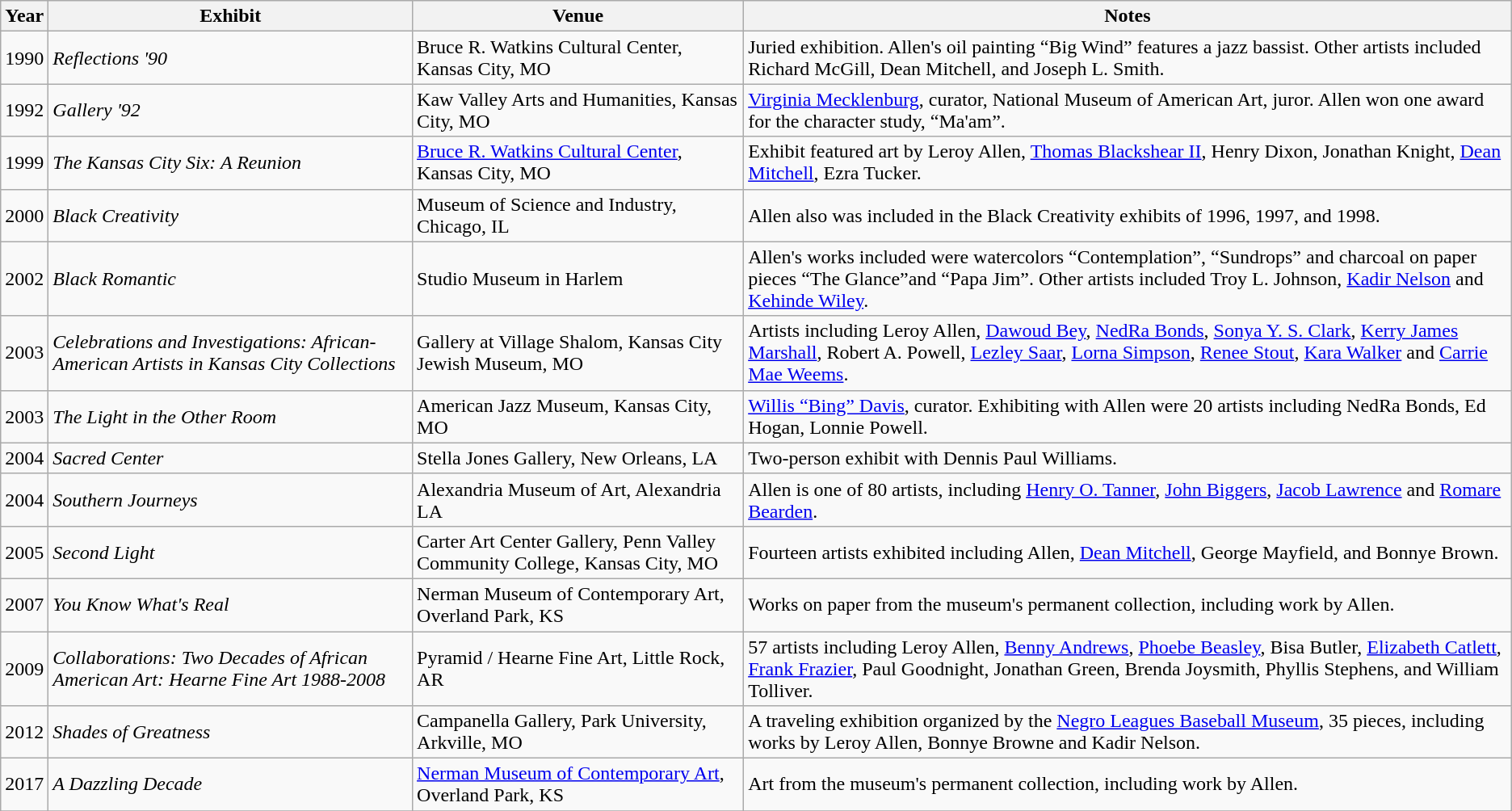<table class="wikitable sortable">
<tr>
<th>Year</th>
<th>Exhibit</th>
<th class="unsortable">Venue</th>
<th class="unsortable">Notes</th>
</tr>
<tr>
<td>1990</td>
<td><em>Reflections '90</em></td>
<td>Bruce R. Watkins Cultural Center, Kansas City, MO</td>
<td>Juried exhibition. Allen's oil painting “Big Wind” features a jazz bassist. Other artists included Richard McGill, Dean Mitchell, and Joseph L. Smith.</td>
</tr>
<tr>
<td>1992</td>
<td><em>Gallery '92</em></td>
<td>Kaw Valley Arts and Humanities, Kansas City, MO</td>
<td><a href='#'>Virginia Mecklenburg</a>, curator, National Museum of American Art, juror. Allen won one award for the character study, “Ma'am”.</td>
</tr>
<tr>
<td>1999</td>
<td><em>The Kansas City Six: A Reunion</em></td>
<td><a href='#'>Bruce R. Watkins Cultural Center</a>, Kansas City, MO</td>
<td>Exhibit featured art by Leroy Allen, <a href='#'>Thomas Blackshear II</a>, Henry Dixon, Jonathan Knight, <a href='#'>Dean Mitchell</a>, Ezra Tucker.</td>
</tr>
<tr>
<td>2000</td>
<td><em>Black Creativity</em></td>
<td>Museum of Science and Industry, Chicago, IL</td>
<td>Allen also was included in the Black Creativity exhibits of 1996, 1997, and 1998.</td>
</tr>
<tr>
<td>2002</td>
<td><em>Black Romantic</em></td>
<td>Studio Museum in Harlem</td>
<td>Allen's works included  were watercolors “Contemplation”, “Sundrops” and charcoal on paper pieces “The Glance”and “Papa Jim”.  Other artists included Troy L. Johnson, <a href='#'>Kadir Nelson</a> and <a href='#'>Kehinde Wiley</a>.</td>
</tr>
<tr>
<td>2003</td>
<td><em>Celebrations and Investigations: African-American Artists in Kansas City Collections</em></td>
<td>Gallery at Village Shalom, Kansas City Jewish Museum, MO</td>
<td>Artists  including  Leroy Allen, <a href='#'>Dawoud Bey</a>, <a href='#'>NedRa Bonds</a>, <a href='#'>Sonya Y. S. Clark</a>, <a href='#'>Kerry James Marshall</a>, Robert A. Powell, <a href='#'>Lezley Saar</a>, <a href='#'>Lorna Simpson</a>, <a href='#'>Renee Stout</a>, <a href='#'>Kara Walker</a> and <a href='#'>Carrie Mae Weems</a>.</td>
</tr>
<tr>
<td>2003</td>
<td><em>The Light in the Other Room</em></td>
<td>American Jazz Museum, Kansas City, MO</td>
<td><a href='#'>Willis “Bing” Davis</a>, curator.  Exhibiting with Allen were 20 artists including NedRa Bonds, Ed Hogan, Lonnie Powell.</td>
</tr>
<tr>
<td>2004</td>
<td><em>Sacred Center</em></td>
<td>Stella Jones Gallery, New Orleans, LA</td>
<td>Two-person exhibit with Dennis Paul Williams.</td>
</tr>
<tr>
<td>2004</td>
<td><em>Southern Journeys</em></td>
<td>Alexandria Museum of Art, Alexandria LA</td>
<td>Allen is one of 80 artists, including <a href='#'>Henry O. Tanner</a>, <a href='#'>John Biggers</a>, <a href='#'>Jacob Lawrence</a> and <a href='#'>Romare Bearden</a>.</td>
</tr>
<tr>
<td>2005</td>
<td><em>Second Light</em></td>
<td>Carter Art Center Gallery, Penn Valley Community College, Kansas City, MO</td>
<td>Fourteen artists exhibited including Allen, <a href='#'>Dean Mitchell</a>, George Mayfield, and Bonnye Brown.</td>
</tr>
<tr>
<td>2007</td>
<td><em>You Know What's Real</em></td>
<td>Nerman Museum of Contemporary Art, Overland Park, KS</td>
<td>Works on paper from the museum's permanent collection, including work by Allen.</td>
</tr>
<tr>
<td>2009</td>
<td><em>Collaborations: Two Decades of African American Art: Hearne Fine Art 1988-2008</em></td>
<td>Pyramid / Hearne Fine Art, Little Rock, AR</td>
<td>57 artists including  Leroy Allen, <a href='#'>Benny Andrews</a>, <a href='#'>Phoebe Beasley</a>, Bisa Butler, <a href='#'>Elizabeth Catlett</a>, <a href='#'>Frank Frazier</a>, Paul Goodnight, Jonathan Green, Brenda Joysmith, Phyllis Stephens, and William Tolliver.</td>
</tr>
<tr>
<td>2012</td>
<td><em>Shades of Greatness</em></td>
<td>Campanella Gallery, Park University, Arkville, MO</td>
<td>A traveling exhibition organized by the <a href='#'>Negro Leagues Baseball Museum</a>, 35 pieces, including works by Leroy Allen, Bonnye Browne and Kadir Nelson.</td>
</tr>
<tr>
<td>2017</td>
<td><em>A Dazzling Decade</em></td>
<td><a href='#'>Nerman Museum of Contemporary Art</a>, Overland Park, KS</td>
<td>Art from the museum's permanent collection, including work by Allen.</td>
</tr>
<tr>
</tr>
</table>
